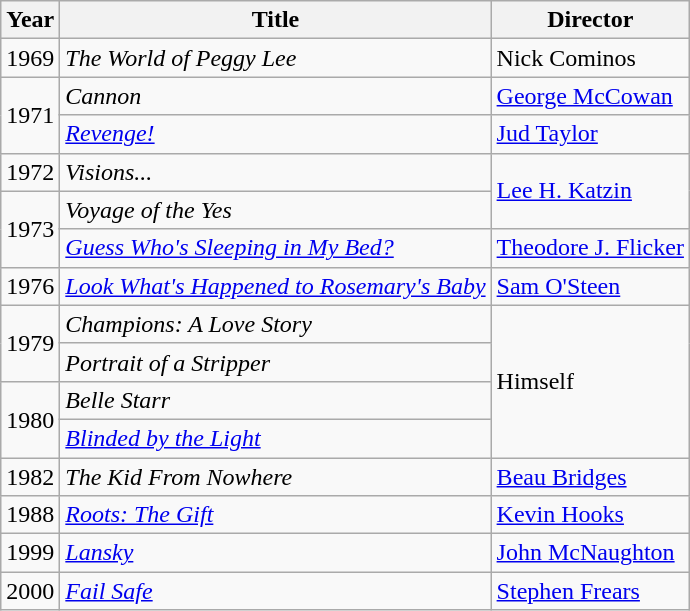<table class="wikitable">
<tr>
<th>Year</th>
<th>Title</th>
<th>Director</th>
</tr>
<tr>
<td>1969</td>
<td><em>The World of Peggy Lee</em></td>
<td>Nick Cominos</td>
</tr>
<tr>
<td rowspan=2>1971</td>
<td><em>Cannon</em></td>
<td><a href='#'>George McCowan</a></td>
</tr>
<tr>
<td><em><a href='#'>Revenge!</a></em></td>
<td><a href='#'>Jud Taylor</a></td>
</tr>
<tr>
<td>1972</td>
<td><em>Visions...</em></td>
<td rowspan=2><a href='#'>Lee H. Katzin</a></td>
</tr>
<tr>
<td rowspan=2>1973</td>
<td><em>Voyage of the Yes</em></td>
</tr>
<tr>
<td><em><a href='#'>Guess Who's Sleeping in My Bed?</a></em></td>
<td><a href='#'>Theodore J. Flicker</a></td>
</tr>
<tr>
<td>1976</td>
<td><em><a href='#'>Look What's Happened to Rosemary's Baby</a></em></td>
<td><a href='#'>Sam O'Steen</a></td>
</tr>
<tr>
<td rowspan=2>1979</td>
<td><em>Champions: A Love Story</em></td>
<td rowspan=4>Himself</td>
</tr>
<tr>
<td><em>Portrait of a Stripper</em></td>
</tr>
<tr>
<td rowspan=2>1980</td>
<td><em>Belle Starr</em></td>
</tr>
<tr>
<td><em><a href='#'>Blinded by the Light</a></em></td>
</tr>
<tr>
<td>1982</td>
<td><em>The Kid From Nowhere</em></td>
<td><a href='#'>Beau Bridges</a></td>
</tr>
<tr>
<td>1988</td>
<td><em><a href='#'>Roots: The Gift</a></em></td>
<td><a href='#'>Kevin Hooks</a></td>
</tr>
<tr>
<td>1999</td>
<td><em><a href='#'>Lansky</a></em></td>
<td><a href='#'>John McNaughton</a></td>
</tr>
<tr>
<td>2000</td>
<td><em><a href='#'>Fail Safe</a></em></td>
<td><a href='#'>Stephen Frears</a></td>
</tr>
</table>
